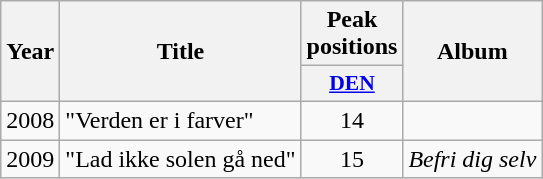<table class="wikitable">
<tr>
<th scope="col" rowspan="2">Year</th>
<th scope="col" rowspan="2">Title</th>
<th scope="col" colspan="1">Peak positions</th>
<th scope="col" rowspan="2">Album</th>
</tr>
<tr>
<th scope="col" style="width:3em;font-size:90%;"><a href='#'>DEN</a><br></th>
</tr>
<tr>
<td style="text-align:center;">2008</td>
<td>"Verden er i farver"</td>
<td style="text-align:center;">14</td>
<td style="text-align:center;"></td>
</tr>
<tr>
<td style="text-align:center;">2009</td>
<td>"Lad ikke solen gå ned" <br></td>
<td style="text-align:center;">15</td>
<td style="text-align:center;"><em>Befri dig selv</em><br></td>
</tr>
</table>
